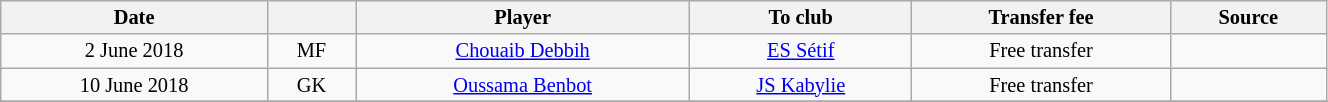<table class="wikitable sortable" style="width:70%; text-align:center; font-size:85%; text-align:centre;">
<tr>
<th>Date</th>
<th></th>
<th>Player</th>
<th>To club</th>
<th>Transfer fee</th>
<th>Source</th>
</tr>
<tr>
<td>2 June 2018</td>
<td>MF</td>
<td> <a href='#'>Chouaib Debbih</a></td>
<td><a href='#'>ES Sétif</a></td>
<td>Free transfer</td>
<td></td>
</tr>
<tr>
<td>10 June 2018</td>
<td>GK</td>
<td> <a href='#'>Oussama Benbot</a></td>
<td><a href='#'>JS Kabylie</a></td>
<td>Free transfer</td>
<td></td>
</tr>
<tr>
</tr>
</table>
